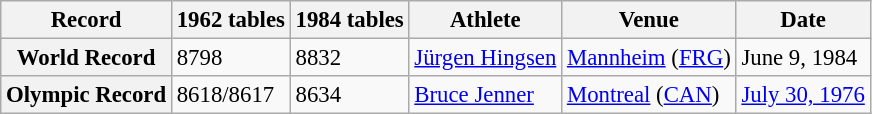<table class="wikitable" style="font-size:95%;">
<tr>
<th>Record</th>
<th>1962 tables</th>
<th>1984 tables</th>
<th>Athlete</th>
<th>Venue</th>
<th>Date</th>
</tr>
<tr>
<th>World Record</th>
<td>8798</td>
<td>8832</td>
<td> <a href='#'>Jürgen Hingsen</a></td>
<td><a href='#'>Mannheim</a> (<a href='#'>FRG</a>)</td>
<td>June 9, 1984</td>
</tr>
<tr>
<th>Olympic Record</th>
<td>8618/8617</td>
<td>8634</td>
<td> <a href='#'>Bruce Jenner</a></td>
<td><a href='#'>Montreal</a> (<a href='#'>CAN</a>)</td>
<td><a href='#'>July 30, 1976</a></td>
</tr>
</table>
